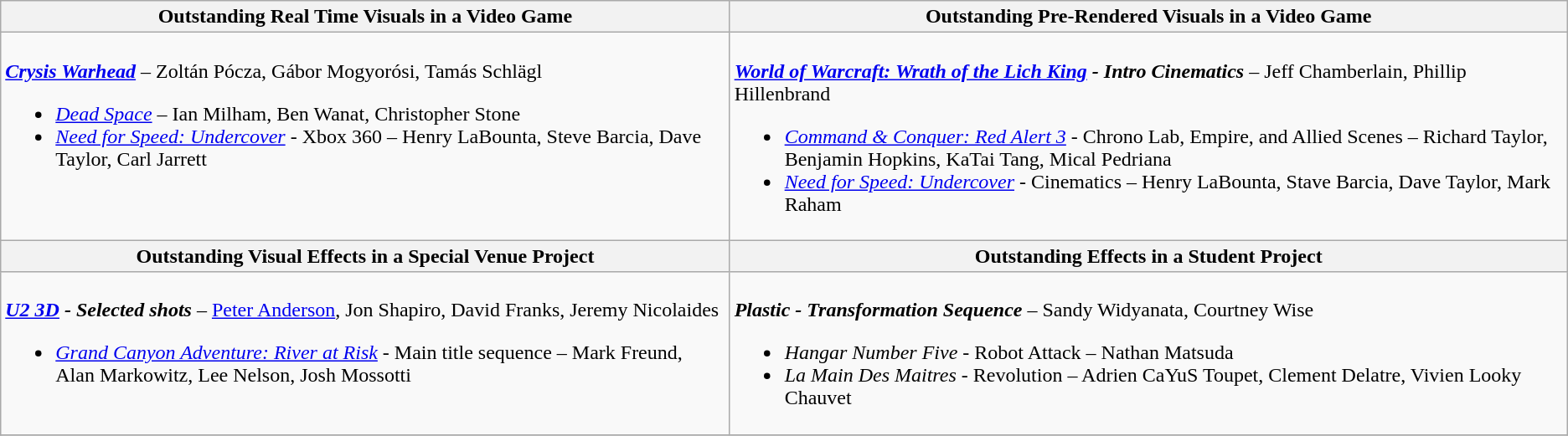<table class=wikitable style="width=100%">
<tr>
<th style="width=50%"><strong>Outstanding Real Time Visuals in a Video Game</strong></th>
<th style="width=50%"><strong>Outstanding Pre-Rendered Visuals in a Video Game</strong></th>
</tr>
<tr>
<td valign="top"><br><strong><em><a href='#'>Crysis Warhead</a></em></strong> – Zoltán Pócza, Gábor Mogyorósi, Tamás Schlägl<ul><li><em><a href='#'>Dead Space</a></em> – Ian Milham, Ben Wanat, Christopher Stone</li><li><em><a href='#'>Need for Speed: Undercover</a></em> - Xbox 360 – Henry LaBounta, Steve Barcia, Dave Taylor, Carl Jarrett</li></ul></td>
<td valign="top"><br><strong><em><a href='#'>World of Warcraft: Wrath of the Lich King</a> - Intro Cinematics</em></strong> – Jeff Chamberlain, Phillip Hillenbrand<ul><li><em><a href='#'>Command & Conquer: Red Alert 3</a></em> - Chrono Lab, Empire, and Allied Scenes – Richard Taylor, Benjamin Hopkins, KaTai Tang, Mical Pedriana</li><li><em><a href='#'>Need for Speed: Undercover</a></em> - Cinematics – Henry LaBounta, Stave Barcia, Dave Taylor, Mark Raham</li></ul></td>
</tr>
<tr>
<th style="width=50%"><strong>Outstanding Visual Effects in a Special Venue Project</strong></th>
<th style="width=50%"><strong>Outstanding Effects in a Student Project</strong></th>
</tr>
<tr>
<td valign="top"><br><strong><em><a href='#'>U2 3D</a> - Selected shots</em></strong> – <a href='#'>Peter Anderson</a>, Jon Shapiro, David Franks, Jeremy Nicolaides<ul><li><em><a href='#'>Grand Canyon Adventure: River at Risk</a></em> - Main title sequence – Mark Freund, Alan Markowitz, Lee Nelson, Josh Mossotti</li></ul></td>
<td valign="top"><br><strong><em>Plastic - Transformation Sequence</em></strong> – Sandy Widyanata, Courtney Wise<ul><li><em>Hangar Number Five</em> - Robot Attack – Nathan Matsuda</li><li><em>La Main Des Maitres</em> - Revolution – Adrien CaYuS Toupet, Clement Delatre, Vivien Looky Chauvet</li></ul></td>
</tr>
<tr>
</tr>
</table>
